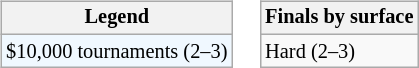<table>
<tr valign="top">
<td><br><table class="wikitable" style="font-size:85%">
<tr>
<th>Legend</th>
</tr>
<tr style="background:#f0f8ff;">
<td>$10,000 tournaments (2–3)</td>
</tr>
</table>
</td>
<td><br><table class="wikitable" style="font-size:85%">
<tr>
<th>Finals by surface</th>
</tr>
<tr>
<td>Hard (2–3)</td>
</tr>
</table>
</td>
</tr>
</table>
